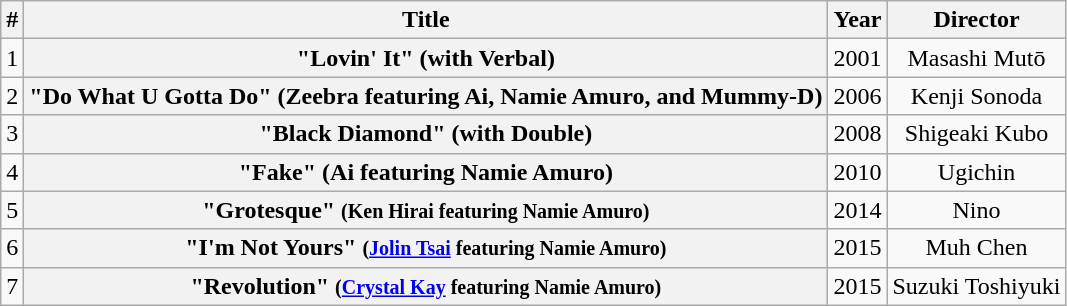<table class="wikitable plainrowheaders" style="text-align:center;" border="1">
<tr>
<th scope="col">#</th>
<th scope="col">Title</th>
<th scope="col">Year</th>
<th scope="col">Director</th>
</tr>
<tr>
<td>1</td>
<th scope="row">"Lovin' It" <span>(with Verbal)</span></th>
<td>2001</td>
<td>Masashi Mutō</td>
</tr>
<tr>
<td>2</td>
<th scope="row">"Do What U Gotta Do" <span>(Zeebra featuring Ai, Namie Amuro, and Mummy-D)</span></th>
<td>2006</td>
<td>Kenji Sonoda</td>
</tr>
<tr>
<td>3</td>
<th scope="row">"Black Diamond" <span>(with Double)</span></th>
<td>2008</td>
<td>Shigeaki Kubo</td>
</tr>
<tr>
<td>4</td>
<th scope="row">"Fake" <span>(Ai featuring Namie Amuro)</span></th>
<td>2010</td>
<td>Ugichin</td>
</tr>
<tr>
<td>5</td>
<th scope="row">"Grotesque" <small>(Ken Hirai featuring Namie Amuro)</small></th>
<td>2014</td>
<td>Nino</td>
</tr>
<tr>
<td>6</td>
<th scope="row">"I'm Not Yours" <small>(<a href='#'>Jolin Tsai</a> featuring Namie Amuro)</small></th>
<td>2015</td>
<td>Muh Chen</td>
</tr>
<tr>
<td>7</td>
<th scope="row">"Revolution" <small>(<a href='#'>Crystal Kay</a> featuring Namie Amuro)</small></th>
<td>2015</td>
<td>Suzuki Toshiyuki</td>
</tr>
</table>
